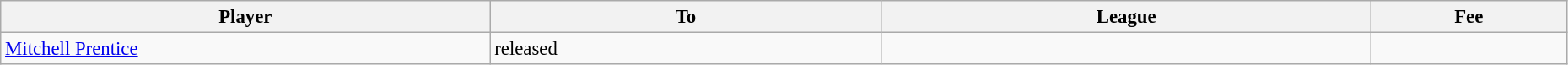<table class="wikitable" style="text-align:center; font-size:95%;width:98%; text-align:left">
<tr>
<th width=25%>Player</th>
<th width=20%>To</th>
<th width=25%>League</th>
<th width=10%>Fee</th>
</tr>
<tr>
<td> <a href='#'>Mitchell Prentice</a></td>
<td>released</td>
<td></td>
<td></td>
</tr>
</table>
